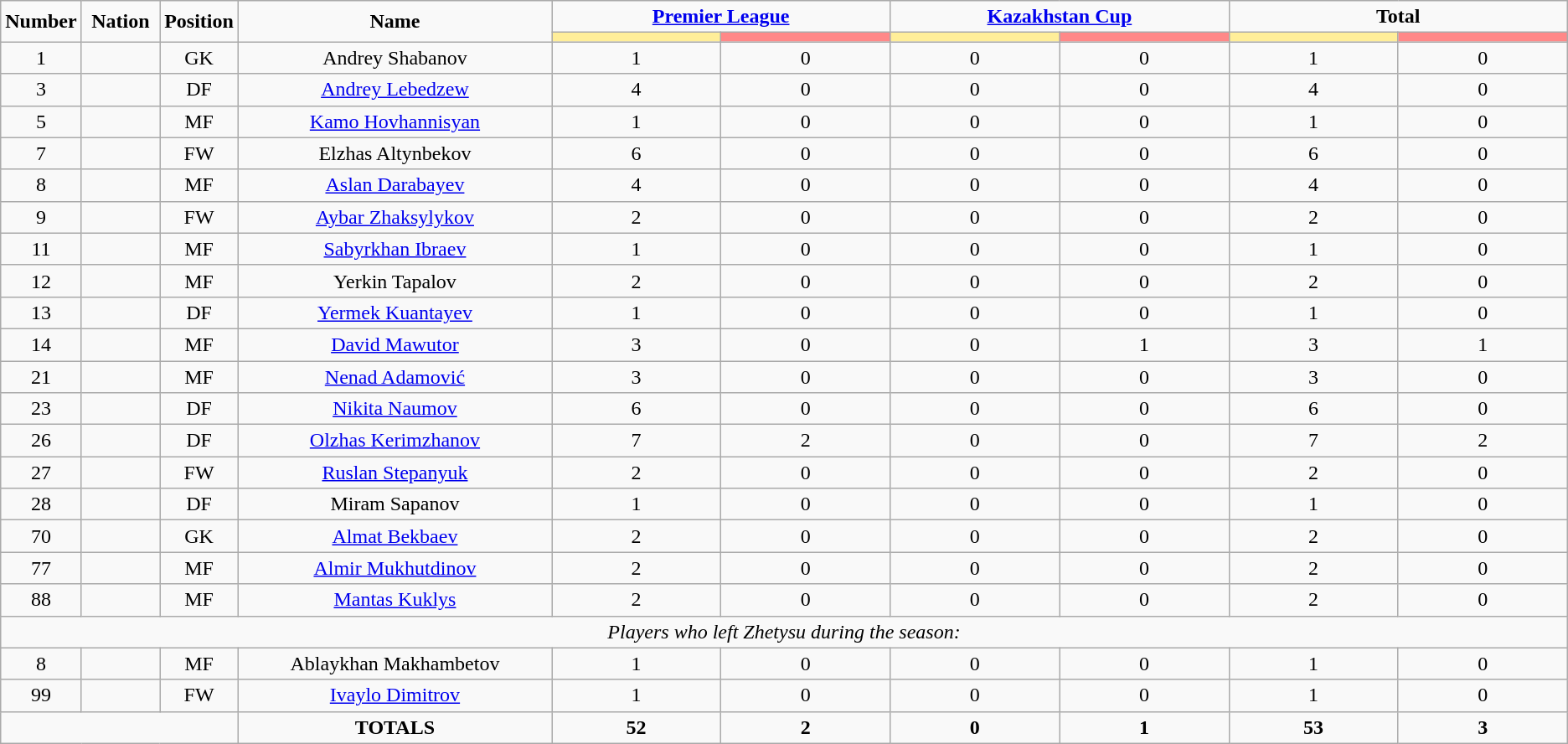<table class="wikitable" style="text-align:center;">
<tr>
<td rowspan="2"  style="width:5%; text-align:center;"><strong>Number</strong></td>
<td rowspan="2"  style="width:5%; text-align:center;"><strong>Nation</strong></td>
<td rowspan="2"  style="width:5%; text-align:center;"><strong>Position</strong></td>
<td rowspan="2"  style="width:20%; text-align:center;"><strong>Name</strong></td>
<td colspan="2" style="text-align:center;"><strong><a href='#'>Premier League</a></strong></td>
<td colspan="2" style="text-align:center;"><strong><a href='#'>Kazakhstan Cup</a></strong></td>
<td colspan="2" style="text-align:center;"><strong>Total</strong></td>
</tr>
<tr>
<th style="width:60px; background:#fe9;"></th>
<th style="width:60px; background:#ff8888;"></th>
<th style="width:60px; background:#fe9;"></th>
<th style="width:60px; background:#ff8888;"></th>
<th style="width:60px; background:#fe9;"></th>
<th style="width:60px; background:#ff8888;"></th>
</tr>
<tr>
<td>1</td>
<td></td>
<td>GK</td>
<td>Andrey Shabanov</td>
<td>1</td>
<td>0</td>
<td>0</td>
<td>0</td>
<td>1</td>
<td>0</td>
</tr>
<tr>
<td>3</td>
<td></td>
<td>DF</td>
<td><a href='#'>Andrey Lebedzew</a></td>
<td>4</td>
<td>0</td>
<td>0</td>
<td>0</td>
<td>4</td>
<td>0</td>
</tr>
<tr>
<td>5</td>
<td></td>
<td>MF</td>
<td><a href='#'>Kamo Hovhannisyan</a></td>
<td>1</td>
<td>0</td>
<td>0</td>
<td>0</td>
<td>1</td>
<td>0</td>
</tr>
<tr>
<td>7</td>
<td></td>
<td>FW</td>
<td>Elzhas Altynbekov</td>
<td>6</td>
<td>0</td>
<td>0</td>
<td>0</td>
<td>6</td>
<td>0</td>
</tr>
<tr>
<td>8</td>
<td></td>
<td>MF</td>
<td><a href='#'>Aslan Darabayev</a></td>
<td>4</td>
<td>0</td>
<td>0</td>
<td>0</td>
<td>4</td>
<td>0</td>
</tr>
<tr>
<td>9</td>
<td></td>
<td>FW</td>
<td><a href='#'>Aybar Zhaksylykov</a></td>
<td>2</td>
<td>0</td>
<td>0</td>
<td>0</td>
<td>2</td>
<td>0</td>
</tr>
<tr>
<td>11</td>
<td></td>
<td>MF</td>
<td><a href='#'>Sabyrkhan Ibraev</a></td>
<td>1</td>
<td>0</td>
<td>0</td>
<td>0</td>
<td>1</td>
<td>0</td>
</tr>
<tr>
<td>12</td>
<td></td>
<td>MF</td>
<td>Yerkin Tapalov</td>
<td>2</td>
<td>0</td>
<td>0</td>
<td>0</td>
<td>2</td>
<td>0</td>
</tr>
<tr>
<td>13</td>
<td></td>
<td>DF</td>
<td><a href='#'>Yermek Kuantayev</a></td>
<td>1</td>
<td>0</td>
<td>0</td>
<td>0</td>
<td>1</td>
<td>0</td>
</tr>
<tr>
<td>14</td>
<td></td>
<td>MF</td>
<td><a href='#'>David Mawutor</a></td>
<td>3</td>
<td>0</td>
<td>0</td>
<td>1</td>
<td>3</td>
<td>1</td>
</tr>
<tr>
<td>21</td>
<td></td>
<td>MF</td>
<td><a href='#'>Nenad Adamović</a></td>
<td>3</td>
<td>0</td>
<td>0</td>
<td>0</td>
<td>3</td>
<td>0</td>
</tr>
<tr>
<td>23</td>
<td></td>
<td>DF</td>
<td><a href='#'>Nikita Naumov</a></td>
<td>6</td>
<td>0</td>
<td>0</td>
<td>0</td>
<td>6</td>
<td>0</td>
</tr>
<tr>
<td>26</td>
<td></td>
<td>DF</td>
<td><a href='#'>Olzhas Kerimzhanov</a></td>
<td>7</td>
<td>2</td>
<td>0</td>
<td>0</td>
<td>7</td>
<td>2</td>
</tr>
<tr>
<td>27</td>
<td></td>
<td>FW</td>
<td><a href='#'>Ruslan Stepanyuk</a></td>
<td>2</td>
<td>0</td>
<td>0</td>
<td>0</td>
<td>2</td>
<td>0</td>
</tr>
<tr>
<td>28</td>
<td></td>
<td>DF</td>
<td>Miram Sapanov</td>
<td>1</td>
<td>0</td>
<td>0</td>
<td>0</td>
<td>1</td>
<td>0</td>
</tr>
<tr>
<td>70</td>
<td></td>
<td>GK</td>
<td><a href='#'>Almat Bekbaev</a></td>
<td>2</td>
<td>0</td>
<td>0</td>
<td>0</td>
<td>2</td>
<td>0</td>
</tr>
<tr>
<td>77</td>
<td></td>
<td>MF</td>
<td><a href='#'>Almir Mukhutdinov</a></td>
<td>2</td>
<td>0</td>
<td>0</td>
<td>0</td>
<td>2</td>
<td>0</td>
</tr>
<tr>
<td>88</td>
<td></td>
<td>MF</td>
<td><a href='#'>Mantas Kuklys</a></td>
<td>2</td>
<td>0</td>
<td>0</td>
<td>0</td>
<td>2</td>
<td>0</td>
</tr>
<tr>
<td colspan="14"><em>Players who left Zhetysu during the season:</em></td>
</tr>
<tr>
<td>8</td>
<td></td>
<td>MF</td>
<td>Ablaykhan Makhambetov</td>
<td>1</td>
<td>0</td>
<td>0</td>
<td>0</td>
<td>1</td>
<td>0</td>
</tr>
<tr>
<td>99</td>
<td></td>
<td>FW</td>
<td><a href='#'>Ivaylo Dimitrov</a></td>
<td>1</td>
<td>0</td>
<td>0</td>
<td>0</td>
<td>1</td>
<td>0</td>
</tr>
<tr>
<td colspan="3"></td>
<td><strong>TOTALS</strong></td>
<td><strong>52</strong></td>
<td><strong>2</strong></td>
<td><strong>0</strong></td>
<td><strong>1</strong></td>
<td><strong>53</strong></td>
<td><strong>3</strong></td>
</tr>
</table>
